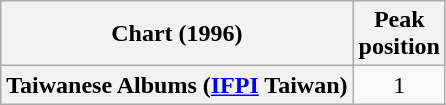<table class="wikitable plainrowheaders" style="text-align:center">
<tr>
<th scope="col">Chart (1996)</th>
<th scope="col">Peak<br>position</th>
</tr>
<tr>
<th scope="row">Taiwanese Albums (<a href='#'>IFPI</a> Taiwan)</th>
<td>1</td>
</tr>
</table>
